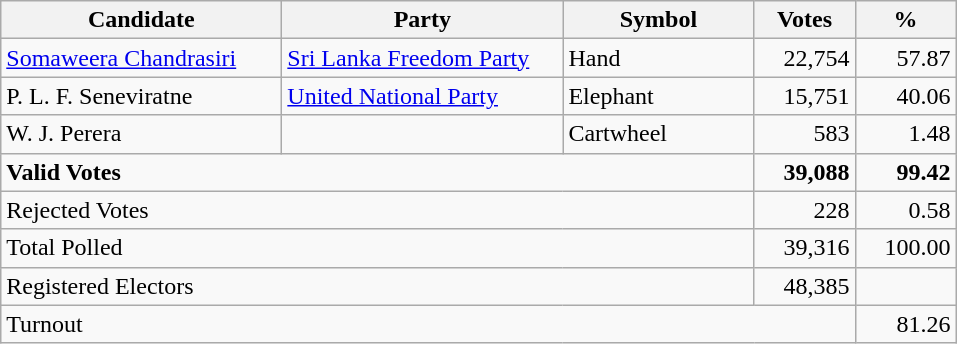<table class="wikitable" border="1" style="text-align:right;">
<tr>
<th align=left width="180">Candidate</th>
<th align=left width="180">Party</th>
<th align=left width="120">Symbol</th>
<th align=left width="60">Votes</th>
<th align=left width="60">%</th>
</tr>
<tr>
<td align=left><a href='#'>Somaweera Chandrasiri</a></td>
<td align=left><a href='#'>Sri Lanka Freedom Party</a></td>
<td align=left>Hand</td>
<td align=right>22,754</td>
<td align=right>57.87</td>
</tr>
<tr>
<td align=left>P. L. F. Seneviratne</td>
<td align=left><a href='#'>United National Party</a></td>
<td align=left>Elephant</td>
<td align=right>15,751</td>
<td align=right>40.06</td>
</tr>
<tr>
<td align=left>W. J. Perera</td>
<td align=left></td>
<td align=left>Cartwheel</td>
<td align=right>583</td>
<td align=right>1.48</td>
</tr>
<tr>
<td align=left colspan=3><strong>Valid Votes</strong></td>
<td align=right><strong>39,088</strong></td>
<td align=right><strong>99.42</strong></td>
</tr>
<tr>
<td align=left colspan=3>Rejected Votes</td>
<td align=right>228</td>
<td align=right>0.58</td>
</tr>
<tr>
<td align=left colspan=3>Total Polled</td>
<td align=right>39,316</td>
<td align=right>100.00</td>
</tr>
<tr>
<td align=left colspan=3>Registered Electors</td>
<td align=right>48,385</td>
<td></td>
</tr>
<tr>
<td align=left colspan=4>Turnout</td>
<td align=right>81.26</td>
</tr>
</table>
